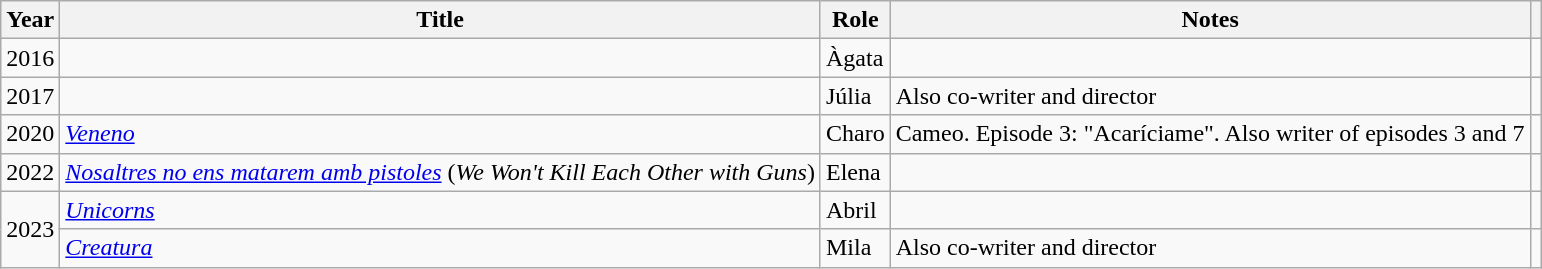<table class="wikitable sortable">
<tr>
<th>Year</th>
<th>Title</th>
<th>Role</th>
<th class="unsortable">Notes</th>
<th></th>
</tr>
<tr>
<td align = "center">2016</td>
<td><em></em></td>
<td>Àgata</td>
<td></td>
<td align = "center"></td>
</tr>
<tr>
<td align = "center">2017</td>
<td><em></em></td>
<td>Júlia</td>
<td>Also co-writer and director</td>
<td align = "center"></td>
</tr>
<tr>
<td align = "center">2020</td>
<td><em><a href='#'>Veneno</a></em></td>
<td>Charo</td>
<td>Cameo. Episode 3: "Acaríciame". Also writer of episodes 3 and 7</td>
<td align = "center"></td>
</tr>
<tr>
<td align = "center">2022</td>
<td><em><a href='#'>Nosaltres no ens matarem amb pistoles</a></em> (<em>We Won't Kill Each Other with Guns</em>)</td>
<td>Elena</td>
<td></td>
<td align = "center"></td>
</tr>
<tr>
<td rowspan = "2" align = "center">2023</td>
<td><em><a href='#'>Unicorns</a></em></td>
<td>Abril</td>
<td></td>
<td align = "center"></td>
</tr>
<tr>
<td><em><a href='#'>Creatura</a></em></td>
<td>Mila</td>
<td>Also co-writer and director</td>
<td align = "center"></td>
</tr>
</table>
